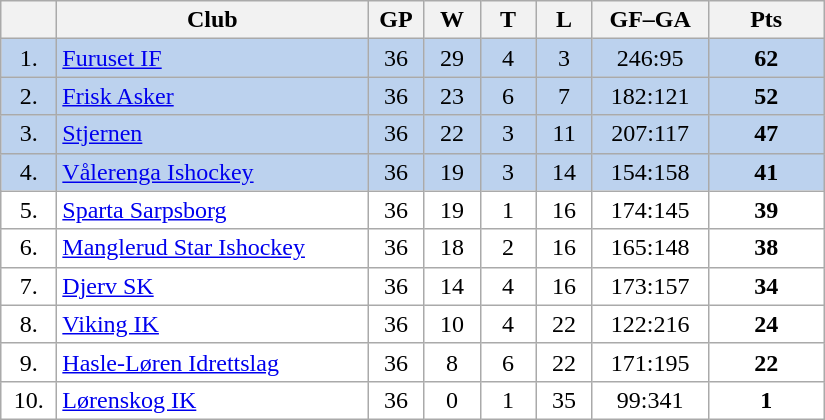<table class="wikitable">
<tr>
<th width="30"></th>
<th width="200">Club</th>
<th width="30">GP</th>
<th width="30">W</th>
<th width="30">T</th>
<th width="30">L</th>
<th width="70">GF–GA</th>
<th width="70">Pts</th>
</tr>
<tr bgcolor="#BCD2EE" align="center">
<td>1.</td>
<td align="left"><a href='#'>Furuset IF</a></td>
<td>36</td>
<td>29</td>
<td>4</td>
<td>3</td>
<td>246:95</td>
<td><strong>62</strong></td>
</tr>
<tr bgcolor="#BCD2EE" align="center">
<td>2.</td>
<td align="left"><a href='#'>Frisk Asker</a></td>
<td>36</td>
<td>23</td>
<td>6</td>
<td>7</td>
<td>182:121</td>
<td><strong>52</strong></td>
</tr>
<tr bgcolor="#BCD2EE" align="center">
<td>3.</td>
<td align="left"><a href='#'>Stjernen</a></td>
<td>36</td>
<td>22</td>
<td>3</td>
<td>11</td>
<td>207:117</td>
<td><strong>47</strong></td>
</tr>
<tr bgcolor="#BCD2EE" align="center">
<td>4.</td>
<td align="left"><a href='#'>Vålerenga Ishockey</a></td>
<td>36</td>
<td>19</td>
<td>3</td>
<td>14</td>
<td>154:158</td>
<td><strong>41</strong></td>
</tr>
<tr bgcolor="#FFFFFF" align="center">
<td>5.</td>
<td align="left"><a href='#'>Sparta Sarpsborg</a></td>
<td>36</td>
<td>19</td>
<td>1</td>
<td>16</td>
<td>174:145</td>
<td><strong>39</strong></td>
</tr>
<tr bgcolor="#FFFFFF" align="center">
<td>6.</td>
<td align="left"><a href='#'>Manglerud Star Ishockey</a></td>
<td>36</td>
<td>18</td>
<td>2</td>
<td>16</td>
<td>165:148</td>
<td><strong>38</strong></td>
</tr>
<tr bgcolor="#FFFFFF" align="center">
<td>7.</td>
<td align="left"><a href='#'>Djerv SK</a></td>
<td>36</td>
<td>14</td>
<td>4</td>
<td>16</td>
<td>173:157</td>
<td><strong>34</strong></td>
</tr>
<tr bgcolor="#FFFFFF" align="center">
<td>8.</td>
<td align="left"><a href='#'>Viking IK</a></td>
<td>36</td>
<td>10</td>
<td>4</td>
<td>22</td>
<td>122:216</td>
<td><strong>24</strong></td>
</tr>
<tr bgcolor="#FFFFFF" align="center">
<td>9.</td>
<td align="left"><a href='#'>Hasle-Løren Idrettslag</a></td>
<td>36</td>
<td>8</td>
<td>6</td>
<td>22</td>
<td>171:195</td>
<td><strong>22</strong></td>
</tr>
<tr bgcolor="#FFFFFF" align="center">
<td>10.</td>
<td align="left"><a href='#'>Lørenskog IK</a></td>
<td>36</td>
<td>0</td>
<td>1</td>
<td>35</td>
<td>99:341</td>
<td><strong>1</strong></td>
</tr>
</table>
